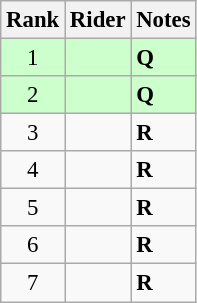<table class="wikitable" style="font-size:95%" style="width:25em;">
<tr>
<th>Rank</th>
<th>Rider</th>
<th>Notes</th>
</tr>
<tr bgcolor=ccffcc>
<td align=center>1</td>
<td></td>
<td><strong>Q</strong></td>
</tr>
<tr bgcolor=ccffcc>
<td align=center>2</td>
<td></td>
<td><strong>Q</strong></td>
</tr>
<tr>
<td align=center>3</td>
<td></td>
<td><strong>R</strong></td>
</tr>
<tr>
<td align=center>4</td>
<td></td>
<td><strong>R</strong></td>
</tr>
<tr>
<td align=center>5</td>
<td></td>
<td><strong>R</strong></td>
</tr>
<tr>
<td align=center>6</td>
<td></td>
<td><strong>R</strong></td>
</tr>
<tr>
<td align=center>7</td>
<td></td>
<td><strong>R</strong></td>
</tr>
</table>
